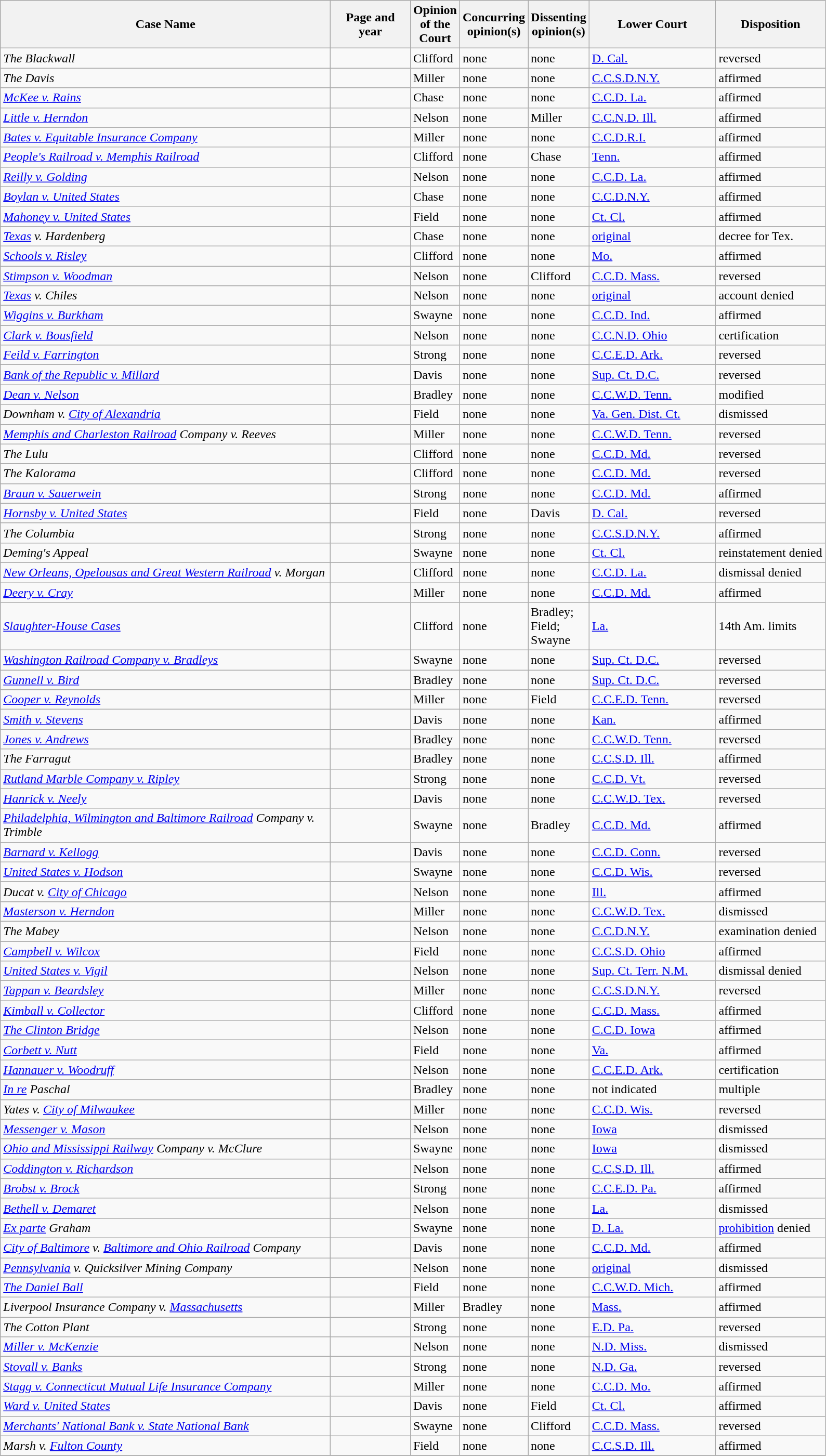<table class="wikitable sortable">
<tr>
<th scope="col" style="width: 416px;">Case Name</th>
<th scope="col" style="width: 95px;">Page and year</th>
<th scope="col" style="width: 10px;">Opinion of the Court</th>
<th scope="col" style="width: 10px;">Concurring opinion(s)</th>
<th scope="col" style="width: 10px;">Dissenting opinion(s)</th>
<th scope="col" style="width: 155px;">Lower Court</th>
<th scope="col" style="width: 133px;">Disposition</th>
</tr>
<tr>
<td><em>The Blackwall</em></td>
<td align="right"></td>
<td>Clifford</td>
<td>none</td>
<td>none</td>
<td><a href='#'>D. Cal.</a></td>
<td>reversed</td>
</tr>
<tr>
<td><em>The Davis</em></td>
<td align="right"></td>
<td>Miller</td>
<td>none</td>
<td>none</td>
<td><a href='#'>C.C.S.D.N.Y.</a></td>
<td>affirmed</td>
</tr>
<tr>
<td><em><a href='#'>McKee v. Rains</a></em></td>
<td align="right"></td>
<td>Chase</td>
<td>none</td>
<td>none</td>
<td><a href='#'>C.C.D. La.</a></td>
<td>affirmed</td>
</tr>
<tr>
<td><em><a href='#'>Little v. Herndon</a></em></td>
<td align="right"></td>
<td>Nelson</td>
<td>none</td>
<td>Miller</td>
<td><a href='#'>C.C.N.D. Ill.</a></td>
<td>affirmed</td>
</tr>
<tr>
<td><em><a href='#'>Bates v. Equitable Insurance Company</a></em></td>
<td align="right"></td>
<td>Miller</td>
<td>none</td>
<td>none</td>
<td><a href='#'>C.C.D.R.I.</a></td>
<td>affirmed</td>
</tr>
<tr>
<td><em><a href='#'>People's Railroad v. Memphis Railroad</a></em></td>
<td align="right"></td>
<td>Clifford</td>
<td>none</td>
<td>Chase</td>
<td><a href='#'>Tenn.</a></td>
<td>affirmed</td>
</tr>
<tr>
<td><em><a href='#'>Reilly v. Golding</a></em></td>
<td align="right"></td>
<td>Nelson</td>
<td>none</td>
<td>none</td>
<td><a href='#'>C.C.D. La.</a></td>
<td>affirmed</td>
</tr>
<tr>
<td><em><a href='#'>Boylan v. United States</a></em></td>
<td align="right"></td>
<td>Chase</td>
<td>none</td>
<td>none</td>
<td><a href='#'>C.C.D.N.Y.</a></td>
<td>affirmed</td>
</tr>
<tr>
<td><em><a href='#'>Mahoney v. United States</a></em></td>
<td align="right"></td>
<td>Field</td>
<td>none</td>
<td>none</td>
<td><a href='#'>Ct. Cl.</a></td>
<td>affirmed</td>
</tr>
<tr>
<td><em><a href='#'>Texas</a> v. Hardenberg</em></td>
<td align="right"></td>
<td>Chase</td>
<td>none</td>
<td>none</td>
<td><a href='#'>original</a></td>
<td>decree for Tex.</td>
</tr>
<tr>
<td><em><a href='#'>Schools v. Risley</a></em></td>
<td align="right"></td>
<td>Clifford</td>
<td>none</td>
<td>none</td>
<td><a href='#'>Mo.</a></td>
<td>affirmed</td>
</tr>
<tr>
<td><em><a href='#'>Stimpson v. Woodman</a></em></td>
<td align="right"></td>
<td>Nelson</td>
<td>none</td>
<td>Clifford</td>
<td><a href='#'>C.C.D. Mass.</a></td>
<td>reversed</td>
</tr>
<tr>
<td><em><a href='#'>Texas</a> v. Chiles</em></td>
<td align="right"></td>
<td>Nelson</td>
<td>none</td>
<td>none</td>
<td><a href='#'>original</a></td>
<td>account denied</td>
</tr>
<tr>
<td><em><a href='#'>Wiggins v. Burkham</a></em></td>
<td align="right"></td>
<td>Swayne</td>
<td>none</td>
<td>none</td>
<td><a href='#'>C.C.D. Ind.</a></td>
<td>affirmed</td>
</tr>
<tr>
<td><em><a href='#'>Clark v. Bousfield</a></em></td>
<td align="right"></td>
<td>Nelson</td>
<td>none</td>
<td>none</td>
<td><a href='#'>C.C.N.D. Ohio</a></td>
<td>certification</td>
</tr>
<tr>
<td><em><a href='#'>Feild v. Farrington</a></em></td>
<td align="right"></td>
<td>Strong</td>
<td>none</td>
<td>none</td>
<td><a href='#'>C.C.E.D. Ark.</a></td>
<td>reversed</td>
</tr>
<tr>
<td><em><a href='#'>Bank of the Republic v. Millard</a></em></td>
<td align="right"></td>
<td>Davis</td>
<td>none</td>
<td>none</td>
<td><a href='#'>Sup. Ct. D.C.</a></td>
<td>reversed</td>
</tr>
<tr>
<td><em><a href='#'>Dean v. Nelson</a></em></td>
<td align="right"></td>
<td>Bradley</td>
<td>none</td>
<td>none</td>
<td><a href='#'>C.C.W.D. Tenn.</a></td>
<td>modified</td>
</tr>
<tr>
<td><em>Downham  v. <a href='#'>City of Alexandria</a></em></td>
<td align="right"></td>
<td>Field</td>
<td>none</td>
<td>none</td>
<td><a href='#'>Va. Gen. Dist. Ct.</a></td>
<td>dismissed</td>
</tr>
<tr>
<td><em><a href='#'>Memphis and Charleston Railroad</a> Company v. Reeves</em></td>
<td align="right"></td>
<td>Miller</td>
<td>none</td>
<td>none</td>
<td><a href='#'>C.C.W.D. Tenn.</a></td>
<td>reversed</td>
</tr>
<tr>
<td><em>The Lulu</em></td>
<td align="right"></td>
<td>Clifford</td>
<td>none</td>
<td>none</td>
<td><a href='#'>C.C.D. Md.</a></td>
<td>reversed</td>
</tr>
<tr>
<td><em>The Kalorama</em></td>
<td align="right"></td>
<td>Clifford</td>
<td>none</td>
<td>none</td>
<td><a href='#'>C.C.D. Md.</a></td>
<td>reversed</td>
</tr>
<tr>
<td><em><a href='#'>Braun v. Sauerwein</a></em></td>
<td align="right"></td>
<td>Strong</td>
<td>none</td>
<td>none</td>
<td><a href='#'>C.C.D. Md.</a></td>
<td>affirmed</td>
</tr>
<tr>
<td><em><a href='#'>Hornsby v. United States</a></em></td>
<td align="right"></td>
<td>Field</td>
<td>none</td>
<td>Davis</td>
<td><a href='#'>D. Cal.</a></td>
<td>reversed</td>
</tr>
<tr>
<td><em>The Columbia</em></td>
<td align="right"></td>
<td>Strong</td>
<td>none</td>
<td>none</td>
<td><a href='#'>C.C.S.D.N.Y.</a></td>
<td>affirmed</td>
</tr>
<tr>
<td><em>Deming's Appeal</em></td>
<td align="right"></td>
<td>Swayne</td>
<td>none</td>
<td>none</td>
<td><a href='#'>Ct. Cl.</a></td>
<td>reinstatement denied</td>
</tr>
<tr>
<td><em><a href='#'>New Orleans, Opelousas and Great Western Railroad</a> v. Morgan</em></td>
<td align="right"></td>
<td>Clifford</td>
<td>none</td>
<td>none</td>
<td><a href='#'>C.C.D. La.</a></td>
<td>dismissal denied</td>
</tr>
<tr>
<td><em><a href='#'>Deery v. Cray</a></em></td>
<td align="right"></td>
<td>Miller</td>
<td>none</td>
<td>none</td>
<td><a href='#'>C.C.D. Md.</a></td>
<td>affirmed</td>
</tr>
<tr>
<td><em><a href='#'>Slaughter-House Cases</a></em></td>
<td align="right"></td>
<td>Clifford</td>
<td>none</td>
<td>Bradley; Field; Swayne</td>
<td><a href='#'>La.</a></td>
<td>14th Am. limits</td>
</tr>
<tr>
<td><em><a href='#'>Washington Railroad Company v. Bradleys</a></em></td>
<td align="right"></td>
<td>Swayne</td>
<td>none</td>
<td>none</td>
<td><a href='#'>Sup. Ct. D.C.</a></td>
<td>reversed</td>
</tr>
<tr>
<td><em><a href='#'>Gunnell v. Bird </a></em></td>
<td align="right"></td>
<td>Bradley</td>
<td>none</td>
<td>none</td>
<td><a href='#'>Sup. Ct. D.C.</a></td>
<td>reversed</td>
</tr>
<tr>
<td><em><a href='#'>Cooper v. Reynolds</a></em></td>
<td align="right"></td>
<td>Miller</td>
<td>none</td>
<td>Field</td>
<td><a href='#'>C.C.E.D. Tenn.</a></td>
<td>reversed</td>
</tr>
<tr>
<td><em><a href='#'>Smith v. Stevens</a></em></td>
<td align="right"></td>
<td>Davis</td>
<td>none</td>
<td>none</td>
<td><a href='#'>Kan.</a></td>
<td>affirmed</td>
</tr>
<tr>
<td><em><a href='#'>Jones v. Andrews</a></em></td>
<td align="right"></td>
<td>Bradley</td>
<td>none</td>
<td>none</td>
<td><a href='#'>C.C.W.D. Tenn.</a></td>
<td>reversed</td>
</tr>
<tr>
<td><em>The Farragut</em></td>
<td align="right"></td>
<td>Bradley</td>
<td>none</td>
<td>none</td>
<td><a href='#'>C.C.S.D. Ill.</a></td>
<td>affirmed</td>
</tr>
<tr>
<td><em><a href='#'>Rutland Marble Company v. Ripley</a></em></td>
<td align="right"></td>
<td>Strong</td>
<td>none</td>
<td>none</td>
<td><a href='#'>C.C.D. Vt.</a></td>
<td>reversed</td>
</tr>
<tr>
<td><em><a href='#'>Hanrick v. Neely</a></em></td>
<td align="right"></td>
<td>Davis</td>
<td>none</td>
<td>none</td>
<td><a href='#'>C.C.W.D. Tex.</a></td>
<td>reversed</td>
</tr>
<tr>
<td><em><a href='#'>Philadelphia, Wilmington and Baltimore Railroad</a> Company v. Trimble</em></td>
<td align="right"></td>
<td>Swayne</td>
<td>none</td>
<td>Bradley</td>
<td><a href='#'>C.C.D. Md.</a></td>
<td>affirmed</td>
</tr>
<tr>
<td><em><a href='#'>Barnard v. Kellogg</a></em></td>
<td align="right"></td>
<td>Davis</td>
<td>none</td>
<td>none</td>
<td><a href='#'>C.C.D. Conn.</a></td>
<td>reversed</td>
</tr>
<tr>
<td><em><a href='#'>United States v. Hodson</a></em></td>
<td align="right"></td>
<td>Swayne</td>
<td>none</td>
<td>none</td>
<td><a href='#'>C.C.D. Wis.</a></td>
<td>reversed</td>
</tr>
<tr>
<td><em>Ducat v. <a href='#'>City of Chicago</a></em></td>
<td align="right"></td>
<td>Nelson</td>
<td>none</td>
<td>none</td>
<td><a href='#'>Ill.</a></td>
<td>affirmed</td>
</tr>
<tr>
<td><em><a href='#'>Masterson v. Herndon</a></em></td>
<td align="right"></td>
<td>Miller</td>
<td>none</td>
<td>none</td>
<td><a href='#'>C.C.W.D. Tex.</a></td>
<td>dismissed</td>
</tr>
<tr>
<td><em>The Mabey</em></td>
<td align="right"></td>
<td>Nelson</td>
<td>none</td>
<td>none</td>
<td><a href='#'>C.C.D.N.Y.</a></td>
<td>examination denied</td>
</tr>
<tr>
<td><em><a href='#'>Campbell v. Wilcox</a></em></td>
<td align="right"></td>
<td>Field</td>
<td>none</td>
<td>none</td>
<td><a href='#'>C.C.S.D. Ohio</a></td>
<td>affirmed</td>
</tr>
<tr>
<td><em><a href='#'>United States v. Vigil</a></em></td>
<td align="right"></td>
<td>Nelson</td>
<td>none</td>
<td>none</td>
<td><a href='#'>Sup. Ct. Terr. N.M.</a></td>
<td>dismissal denied</td>
</tr>
<tr>
<td><em><a href='#'>Tappan v. Beardsley</a></em></td>
<td align="right"></td>
<td>Miller</td>
<td>none</td>
<td>none</td>
<td><a href='#'>C.C.S.D.N.Y.</a></td>
<td>reversed</td>
</tr>
<tr>
<td><em><a href='#'>Kimball v. Collector</a></em></td>
<td align="right"></td>
<td>Clifford</td>
<td>none</td>
<td>none</td>
<td><a href='#'>C.C.D. Mass.</a></td>
<td>affirmed</td>
</tr>
<tr>
<td><em><a href='#'>The Clinton Bridge</a></em></td>
<td align="right"></td>
<td>Nelson</td>
<td>none</td>
<td>none</td>
<td><a href='#'>C.C.D. Iowa</a></td>
<td>affirmed</td>
</tr>
<tr>
<td><em><a href='#'>Corbett v. Nutt</a></em></td>
<td align="right"></td>
<td>Field</td>
<td>none</td>
<td>none</td>
<td><a href='#'>Va.</a></td>
<td>affirmed</td>
</tr>
<tr>
<td><em><a href='#'>Hannauer v. Woodruff</a></em></td>
<td align="right"></td>
<td>Nelson</td>
<td>none</td>
<td>none</td>
<td><a href='#'>C.C.E.D. Ark.</a></td>
<td>certification</td>
</tr>
<tr>
<td><em><a href='#'>In re</a> Paschal</em></td>
<td align="right"></td>
<td>Bradley</td>
<td>none</td>
<td>none</td>
<td>not indicated</td>
<td>multiple</td>
</tr>
<tr>
<td><em>Yates v. <a href='#'>City of Milwaukee</a></em></td>
<td align="right"></td>
<td>Miller</td>
<td>none</td>
<td>none</td>
<td><a href='#'>C.C.D. Wis.</a></td>
<td>reversed</td>
</tr>
<tr>
<td><em><a href='#'>Messenger v. Mason</a></em></td>
<td align="right"></td>
<td>Nelson</td>
<td>none</td>
<td>none</td>
<td><a href='#'>Iowa</a></td>
<td>dismissed</td>
</tr>
<tr>
<td><em><a href='#'>Ohio and Mississippi Railway</a> Company v. McClure</em></td>
<td align="right"></td>
<td>Swayne</td>
<td>none</td>
<td>none</td>
<td><a href='#'>Iowa</a></td>
<td>dismissed</td>
</tr>
<tr>
<td><em><a href='#'>Coddington v. Richardson</a></em></td>
<td align="right"></td>
<td>Nelson</td>
<td>none</td>
<td>none</td>
<td><a href='#'>C.C.S.D. Ill.</a></td>
<td>affirmed</td>
</tr>
<tr>
<td><em><a href='#'>Brobst v. Brock</a></em></td>
<td align="right"></td>
<td>Strong</td>
<td>none</td>
<td>none</td>
<td><a href='#'>C.C.E.D. Pa.</a></td>
<td>affirmed</td>
</tr>
<tr>
<td><em><a href='#'>Bethell v. Demaret</a></em></td>
<td align="right"></td>
<td>Nelson</td>
<td>none</td>
<td>none</td>
<td><a href='#'>La.</a></td>
<td>dismissed</td>
</tr>
<tr>
<td><em><a href='#'>Ex parte</a> Graham</em></td>
<td align="right"></td>
<td>Swayne</td>
<td>none</td>
<td>none</td>
<td><a href='#'>D. La.</a></td>
<td><a href='#'>prohibition</a> denied</td>
</tr>
<tr>
<td><em><a href='#'>City of Baltimore</a> v. <a href='#'>Baltimore and Ohio Railroad</a> Company</em></td>
<td align="right"></td>
<td>Davis</td>
<td>none</td>
<td>none</td>
<td><a href='#'>C.C.D. Md.</a></td>
<td>affirmed</td>
</tr>
<tr>
<td><em><a href='#'>Pennsylvania</a> v. Quicksilver Mining Company</em></td>
<td align="right"></td>
<td>Nelson</td>
<td>none</td>
<td>none</td>
<td><a href='#'>original</a></td>
<td>dismissed</td>
</tr>
<tr>
<td><em><a href='#'>The Daniel Ball</a></em></td>
<td align="right"></td>
<td>Field</td>
<td>none</td>
<td>none</td>
<td><a href='#'>C.C.W.D. Mich.</a></td>
<td>affirmed</td>
</tr>
<tr>
<td><em>Liverpool Insurance Company v. <a href='#'>Massachusetts</a></em></td>
<td align="right"></td>
<td>Miller</td>
<td>Bradley</td>
<td>none</td>
<td><a href='#'>Mass.</a></td>
<td>affirmed</td>
</tr>
<tr>
<td><em>The Cotton Plant</em></td>
<td align="right"></td>
<td>Strong</td>
<td>none</td>
<td>none</td>
<td><a href='#'>E.D. Pa.</a></td>
<td>reversed</td>
</tr>
<tr>
<td><em><a href='#'>Miller v. McKenzie</a></em></td>
<td align="right"></td>
<td>Nelson</td>
<td>none</td>
<td>none</td>
<td><a href='#'>N.D. Miss.</a></td>
<td>dismissed</td>
</tr>
<tr>
<td><em><a href='#'>Stovall v. Banks</a></em></td>
<td align="right"></td>
<td>Strong</td>
<td>none</td>
<td>none</td>
<td><a href='#'>N.D. Ga.</a></td>
<td>reversed</td>
</tr>
<tr>
<td><em><a href='#'>Stagg v. Connecticut Mutual Life Insurance Company</a></em></td>
<td align="right"></td>
<td>Miller</td>
<td>none</td>
<td>none</td>
<td><a href='#'>C.C.D. Mo.</a></td>
<td>affirmed</td>
</tr>
<tr>
<td><em><a href='#'>Ward v. United States</a></em></td>
<td align="right"></td>
<td>Davis</td>
<td>none</td>
<td>Field</td>
<td><a href='#'>Ct. Cl.</a></td>
<td>affirmed</td>
</tr>
<tr>
<td><em><a href='#'>Merchants' National Bank v. State National Bank</a></em></td>
<td align="right"></td>
<td>Swayne</td>
<td>none</td>
<td>Clifford</td>
<td><a href='#'>C.C.D. Mass.</a></td>
<td>reversed</td>
</tr>
<tr>
<td><em>Marsh v. <a href='#'>Fulton County</a></em></td>
<td align="right"></td>
<td>Field</td>
<td>none</td>
<td>none</td>
<td><a href='#'>C.C.S.D. Ill.</a></td>
<td>affirmed</td>
</tr>
<tr>
</tr>
</table>
